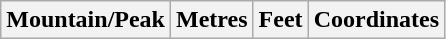<table class="wikitable sortable" style="margin-left:10px">
<tr>
<th align=left>Mountain/Peak</th>
<th>Metres</th>
<th>Feet</th>
<th>Coordinates<br>




</th>
</tr>
</table>
